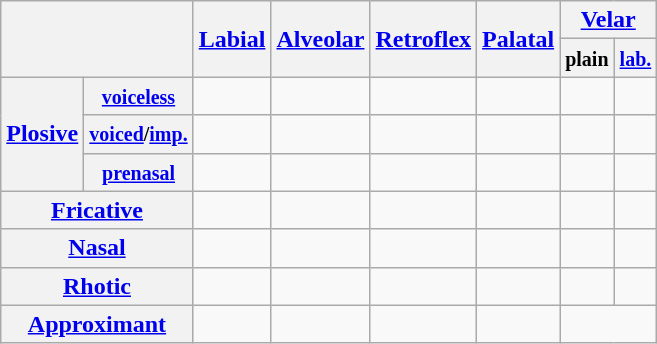<table class="wikitable" style="text-align:center;">
<tr>
<th colspan="2" rowspan="2"></th>
<th rowspan="2"><a href='#'>Labial</a></th>
<th rowspan="2"><a href='#'>Alveolar</a></th>
<th rowspan="2"><a href='#'>Retroflex</a></th>
<th rowspan="2"><a href='#'>Palatal</a></th>
<th colspan="2"><a href='#'>Velar</a></th>
</tr>
<tr>
<th><small>plain</small></th>
<th><small><a href='#'>lab.</a></small></th>
</tr>
<tr>
<th rowspan="3"><a href='#'>Plosive</a></th>
<th><small><a href='#'>voiceless</a></small></th>
<td></td>
<td></td>
<td></td>
<td></td>
<td></td>
<td></td>
</tr>
<tr>
<th><small><a href='#'>voiced</a>/<a href='#'>imp.</a></small></th>
<td></td>
<td></td>
<td></td>
<td></td>
<td></td>
<td></td>
</tr>
<tr>
<th><small><a href='#'>prenasal</a></small></th>
<td></td>
<td></td>
<td></td>
<td></td>
<td></td>
<td></td>
</tr>
<tr>
<th colspan="2"><a href='#'>Fricative</a></th>
<td></td>
<td></td>
<td></td>
<td></td>
<td></td>
<td></td>
</tr>
<tr>
<th colspan="2"><a href='#'>Nasal</a></th>
<td></td>
<td></td>
<td></td>
<td></td>
<td></td>
<td></td>
</tr>
<tr>
<th colspan="2"><a href='#'>Rhotic</a></th>
<td></td>
<td></td>
<td></td>
<td></td>
<td></td>
<td></td>
</tr>
<tr>
<th colspan="2"><a href='#'>Approximant</a></th>
<td></td>
<td></td>
<td></td>
<td></td>
<td colspan="2"></td>
</tr>
</table>
